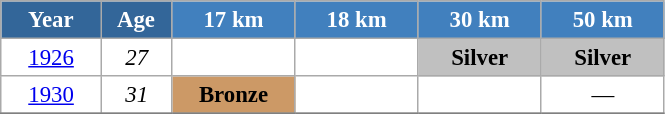<table class="wikitable" style="font-size:95%; text-align:center; border:grey solid 1px; border-collapse:collapse; background:#ffffff;">
<tr>
<th style="background-color:#369; color:white; width:60px;"> Year </th>
<th style="background-color:#369; color:white; width:40px;"> Age </th>
<th style="background-color:#4180be; color:white; width:75px;"> 17 km </th>
<th style="background-color:#4180be; color:white; width:75px;"> 18 km </th>
<th style="background-color:#4180be; color:white; width:75px;"> 30 km </th>
<th style="background-color:#4180be; color:white; width:75px;"> 50 km </th>
</tr>
<tr>
<td><a href='#'>1926</a></td>
<td><em>27</em></td>
<td></td>
<td></td>
<td style="background:silver;"><strong>Silver</strong></td>
<td style="background:silver;"><strong>Silver</strong></td>
</tr>
<tr>
<td><a href='#'>1930</a></td>
<td><em>31</em></td>
<td bgcolor="cc9966"><strong>Bronze</strong></td>
<td></td>
<td></td>
<td>—</td>
</tr>
<tr>
</tr>
</table>
